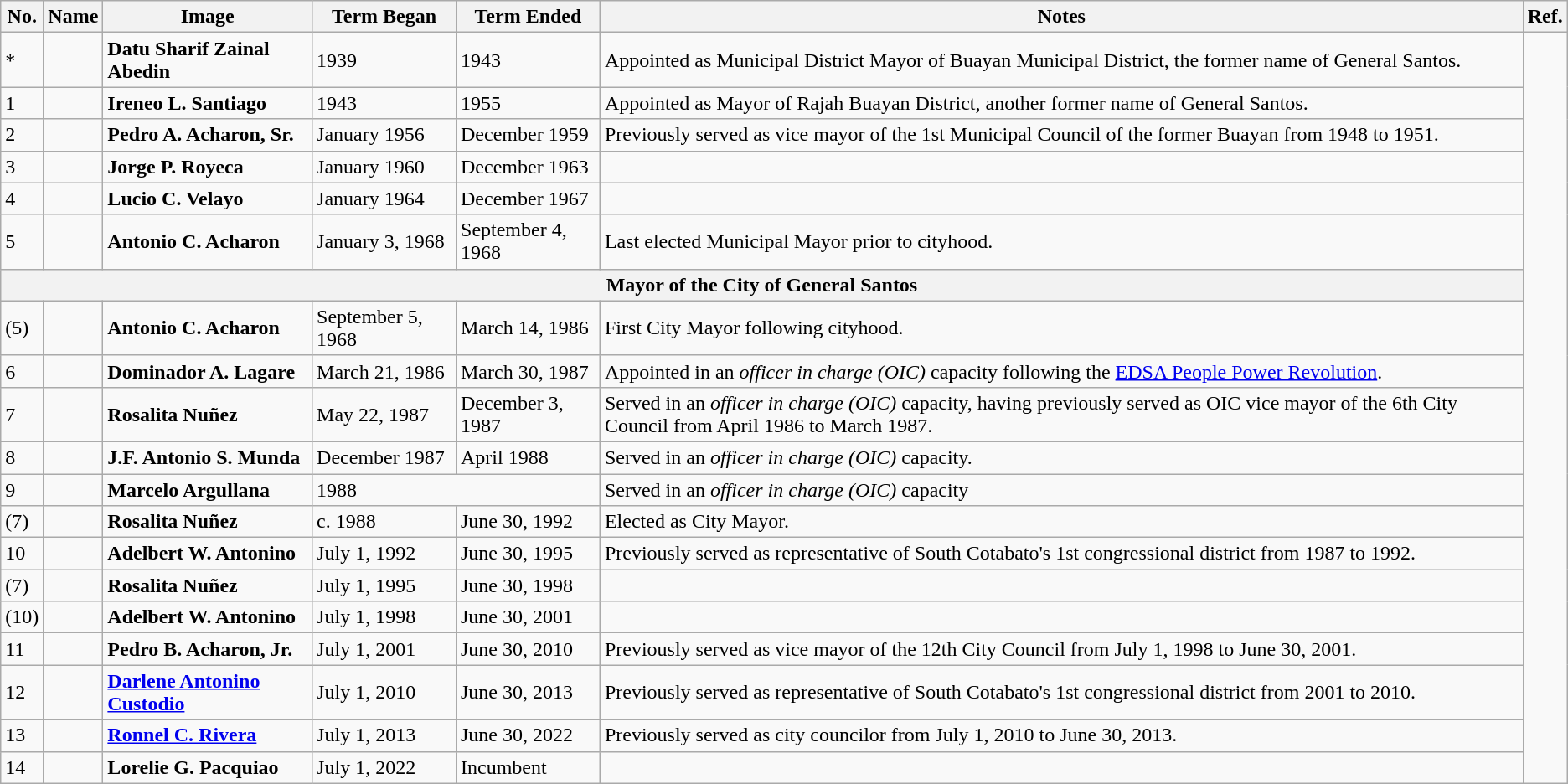<table class=wikitable>
<tr>
<th>No.</th>
<th>Name</th>
<th>Image</th>
<th>Term Began</th>
<th>Term Ended</th>
<th>Notes</th>
<th>Ref.</th>
</tr>
<tr>
<td>*</td>
<td></td>
<td><strong>Datu Sharif Zainal Abedin</strong></td>
<td>1939</td>
<td>1943</td>
<td>Appointed as Municipal District Mayor of Buayan Municipal District, the former name of General Santos.</td>
<td rowspan="20"></td>
</tr>
<tr>
<td>1</td>
<td></td>
<td><strong>Ireneo L. Santiago</strong></td>
<td>1943</td>
<td>1955</td>
<td>Appointed as Mayor of Rajah Buayan District, another former name of General Santos.</td>
</tr>
<tr>
<td>2</td>
<td></td>
<td><strong>Pedro A. Acharon, Sr.</strong></td>
<td>January 1956</td>
<td>December 1959</td>
<td>Previously served as vice mayor of the 1st Municipal Council of the former Buayan from 1948 to 1951.</td>
</tr>
<tr>
<td>3</td>
<td></td>
<td><strong>Jorge P. Royeca</strong></td>
<td>January 1960</td>
<td>December 1963</td>
<td></td>
</tr>
<tr>
<td>4</td>
<td></td>
<td><strong>Lucio C. Velayo</strong></td>
<td>January 1964</td>
<td>December 1967</td>
<td></td>
</tr>
<tr>
<td>5</td>
<td></td>
<td><strong>Antonio C. Acharon</strong></td>
<td>January 3, 1968</td>
<td>September 4, 1968</td>
<td>Last elected Municipal Mayor prior to cityhood.</td>
</tr>
<tr>
<th colspan=6 align=center><strong>Mayor of the City of General Santos</strong></th>
</tr>
<tr>
<td>(5)</td>
<td></td>
<td><strong>Antonio C. Acharon</strong></td>
<td>September 5, 1968</td>
<td>March 14, 1986</td>
<td>First City Mayor following cityhood.</td>
</tr>
<tr>
<td>6</td>
<td></td>
<td><strong>Dominador A. Lagare</strong></td>
<td>March 21, 1986</td>
<td>March 30, 1987</td>
<td>Appointed in an <em>officer in charge (OIC)</em> capacity following the <a href='#'>EDSA People Power Revolution</a>.</td>
</tr>
<tr>
<td>7</td>
<td></td>
<td><strong>Rosalita Nuñez</strong><br></td>
<td>May 22, 1987</td>
<td>December 3, 1987</td>
<td>Served in an <em>officer in charge (OIC)</em> capacity, having previously served as OIC vice mayor of the 6th City Council from April 1986 to March 1987.</td>
</tr>
<tr>
<td>8</td>
<td></td>
<td><strong>J.F. Antonio S. Munda</strong></td>
<td>December 1987</td>
<td>April 1988</td>
<td>Served in an <em>officer in charge (OIC)</em> capacity.</td>
</tr>
<tr>
<td>9</td>
<td></td>
<td><strong>Marcelo Argullana</strong></td>
<td colspan="2">1988</td>
<td>Served in an <em>officer in charge (OIC)</em> capacity</td>
</tr>
<tr>
<td>(7)</td>
<td></td>
<td><strong>Rosalita Nuñez</strong><br></td>
<td>c. 1988</td>
<td>June 30, 1992</td>
<td>Elected as City Mayor.</td>
</tr>
<tr>
<td>10</td>
<td></td>
<td><strong>Adelbert W. Antonino</strong><br></td>
<td>July 1, 1992</td>
<td>June 30, 1995</td>
<td>Previously served as representative of South Cotabato's 1st congressional district from 1987 to 1992.</td>
</tr>
<tr>
<td>(7)</td>
<td></td>
<td><strong>Rosalita Nuñez</strong><br></td>
<td>July 1, 1995</td>
<td>June 30, 1998</td>
<td></td>
</tr>
<tr>
<td>(10)</td>
<td></td>
<td><strong>Adelbert W. Antonino</strong><br></td>
<td>July 1, 1998</td>
<td>June 30, 2001</td>
<td></td>
</tr>
<tr>
<td>11</td>
<td></td>
<td><strong>Pedro B. Acharon, Jr.</strong><br></td>
<td>July 1, 2001</td>
<td>June 30, 2010</td>
<td>Previously served as vice mayor of the 12th City Council from July 1, 1998 to June 30, 2001.</td>
</tr>
<tr>
<td>12</td>
<td></td>
<td><strong><a href='#'>Darlene Antonino Custodio</a></strong><br></td>
<td>July 1, 2010</td>
<td>June 30, 2013</td>
<td>Previously served as representative of South Cotabato's 1st congressional district from 2001 to 2010.</td>
</tr>
<tr>
<td>13</td>
<td></td>
<td><strong><a href='#'>Ronnel C. Rivera</a></strong><br></td>
<td>July 1, 2013</td>
<td>June 30, 2022</td>
<td>Previously served as city councilor from July 1, 2010 to June 30, 2013.</td>
</tr>
<tr>
<td>14</td>
<td></td>
<td><strong>Lorelie G. Pacquiao</strong><br></td>
<td>July 1, 2022</td>
<td>Incumbent<br></td>
<td></td>
</tr>
</table>
